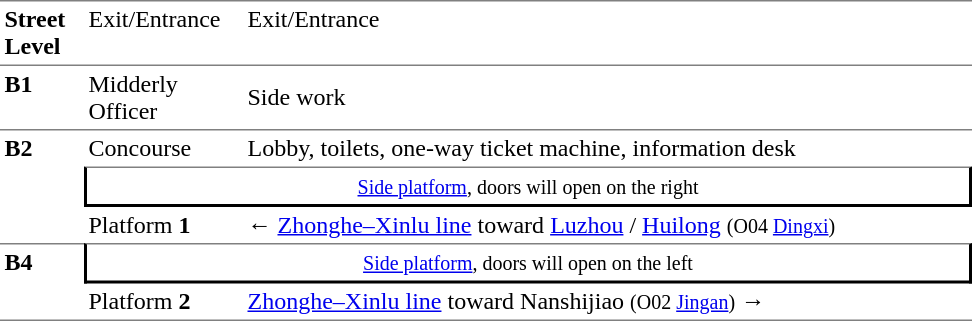<table table border=0 cellspacing=0 cellpadding=3>
<tr>
<td style="border-bottom:solid 1px gray;border-top:solid 1px gray;" width=50 valign=top><strong>Street Level</strong></td>
<td style="border-top:solid 1px gray;border-bottom:solid 1px gray;" width=100 valign=top>Exit/Entrance</td>
<td style="border-top:solid 1px gray;border-bottom:solid 1px gray;" width=480 valign=top>Exit/Entrance</td>
</tr>
<tr>
<td style="border-bottom:solid 1px gray;" valign=top><strong>B1</strong></td>
<td style="border-bottom:solid 1px gray;" valign=top>Midderly Officer</td>
<td style="border-bottom:solid 1px gray;">Side work</td>
</tr>
<tr>
<td rowspan=3 valign=top><strong>B2</strong></td>
<td valign=top>Concourse</td>
<td>Lobby, toilets, one-way ticket machine, information desk</td>
</tr>
<tr>
<td style="border-right:solid 2px black;border-left:solid 2px black;border-top:solid 1px gray;border-bottom:solid 2px black;text-align:center;" colspan=2><small><a href='#'>Side platform</a>, doors will open on the right</small></td>
</tr>
<tr>
<td>Platform <span><strong>1</strong></span></td>
<td>←  <a href='#'>Zhonghe–Xinlu line</a> toward <a href='#'>Luzhou</a> / <a href='#'>Huilong</a> <small>(O04 <a href='#'>Dingxi</a>)</small></td>
</tr>
<tr>
<td style="border-bottom:solid 1px gray;border-top:solid 1px gray;" rowspan=2 valign=top><strong>B4</strong></td>
<td style="border-right:solid 2px black;border-left:solid 2px black;border-top:solid 1px gray;border-bottom:solid 2px black;text-align:center;" colspan=2><small><a href='#'>Side platform</a>, doors will open on the left</small></td>
</tr>
<tr>
<td style="border-bottom:solid 1px gray;">Platform <span><strong>2</strong></span></td>
<td style="border-bottom:solid 1px gray;">  <a href='#'>Zhonghe–Xinlu line</a> toward Nanshijiao <small>(O02 <a href='#'>Jingan</a>)</small> →</td>
</tr>
</table>
